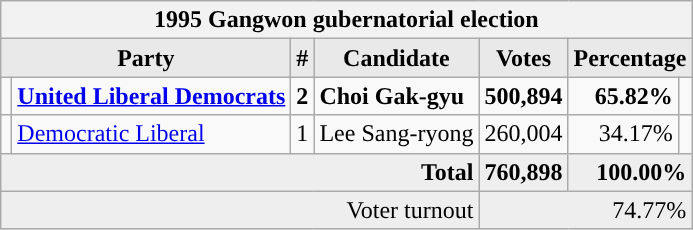<table class="wikitable">
<tr>
<th colspan="7">1995 Gangwon gubernatorial election</th>
</tr>
<tr>
<th style="background-color:#E9E9E9" colspan=2>Party</th>
<th style="background-color:#E9E9E9">#</th>
<th style="background-color:#E9E9E9">Candidate</th>
<th style="background-color:#E9E9E9">Votes</th>
<th style="background-color:#E9E9E9" colspan=2>Percentage</th>
</tr>
<tr style="font-weight:bold">
<td></td>
<td align=left><a href='#'>United Liberal Democrats</a></td>
<td align=center>2</td>
<td align=left>Choi Gak-gyu</td>
<td align=right>500,894</td>
<td align=right>65.82%</td>
<td align=right></td>
</tr>
<tr>
<td></td>
<td align=left><a href='#'>Democratic Liberal</a></td>
<td align=center>1</td>
<td align=left>Lee Sang-ryong</td>
<td align=right>260,004</td>
<td align=right>34.17%</td>
<td align=right></td>
</tr>
<tr bgcolor="#EEEEEE" style="font-weight:bold">
<td colspan="4" align=right>Total</td>
<td align=right>760,898</td>
<td align=right colspan=2>100.00%</td>
</tr>
<tr bgcolor="#EEEEEE">
<td colspan="4" align="right">Voter turnout</td>
<td colspan="3" align="right">74.77%</td>
</tr>
</table>
